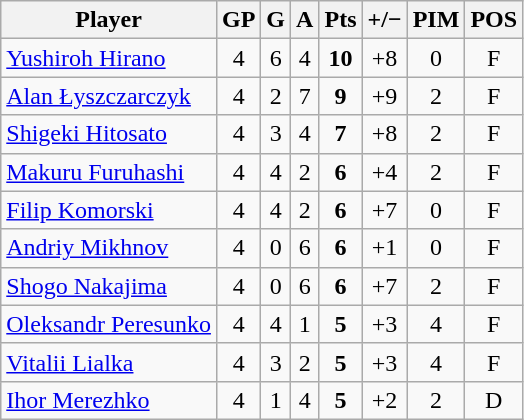<table class="wikitable sortable" style="text-align:center;">
<tr>
<th>Player</th>
<th>GP</th>
<th>G</th>
<th>A</th>
<th>Pts</th>
<th>+/−</th>
<th>PIM</th>
<th>POS</th>
</tr>
<tr>
<td style="text-align:left;"> <a href='#'>Yushiroh Hirano</a></td>
<td>4</td>
<td>6</td>
<td>4</td>
<td><strong>10</strong></td>
<td>+8</td>
<td>0</td>
<td>F</td>
</tr>
<tr>
<td style="text-align:left;"> <a href='#'>Alan Łyszczarczyk</a></td>
<td>4</td>
<td>2</td>
<td>7</td>
<td><strong>9</strong></td>
<td>+9</td>
<td>2</td>
<td>F</td>
</tr>
<tr>
<td style="text-align:left;"> <a href='#'>Shigeki Hitosato</a></td>
<td>4</td>
<td>3</td>
<td>4</td>
<td><strong>7</strong></td>
<td>+8</td>
<td>2</td>
<td>F</td>
</tr>
<tr>
<td style="text-align:left;"> <a href='#'>Makuru Furuhashi</a></td>
<td>4</td>
<td>4</td>
<td>2</td>
<td><strong>6</strong></td>
<td>+4</td>
<td>2</td>
<td>F</td>
</tr>
<tr>
<td style="text-align:left;"> <a href='#'>Filip Komorski</a></td>
<td>4</td>
<td>4</td>
<td>2</td>
<td><strong>6</strong></td>
<td>+7</td>
<td>0</td>
<td>F</td>
</tr>
<tr>
<td style="text-align:left;"> <a href='#'>Andriy Mikhnov</a></td>
<td>4</td>
<td>0</td>
<td>6</td>
<td><strong>6</strong></td>
<td>+1</td>
<td>0</td>
<td>F</td>
</tr>
<tr>
<td style="text-align:left;"> <a href='#'>Shogo Nakajima</a></td>
<td>4</td>
<td>0</td>
<td>6</td>
<td><strong>6</strong></td>
<td>+7</td>
<td>2</td>
<td>F</td>
</tr>
<tr>
<td style="text-align:left;"> <a href='#'>Oleksandr Peresunko</a></td>
<td>4</td>
<td>4</td>
<td>1</td>
<td><strong>5</strong></td>
<td>+3</td>
<td>4</td>
<td>F</td>
</tr>
<tr>
<td style="text-align:left;"> <a href='#'>Vitalii Lialka</a></td>
<td>4</td>
<td>3</td>
<td>2</td>
<td><strong>5</strong></td>
<td>+3</td>
<td>4</td>
<td>F</td>
</tr>
<tr>
<td style="text-align:left;"> <a href='#'>Ihor Merezhko</a></td>
<td>4</td>
<td>1</td>
<td>4</td>
<td><strong>5</strong></td>
<td>+2</td>
<td>2</td>
<td>D</td>
</tr>
</table>
